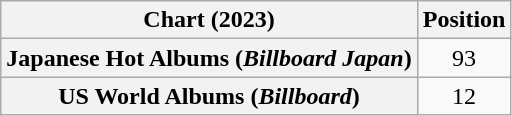<table class="wikitable sortable plainrowheaders" style="text-align:center">
<tr>
<th scope="col">Chart (2023)</th>
<th scope="col">Position</th>
</tr>
<tr>
<th scope="row">Japanese Hot Albums (<em>Billboard Japan</em>)</th>
<td>93</td>
</tr>
<tr>
<th scope="row">US World Albums (<em>Billboard</em>)</th>
<td>12</td>
</tr>
</table>
